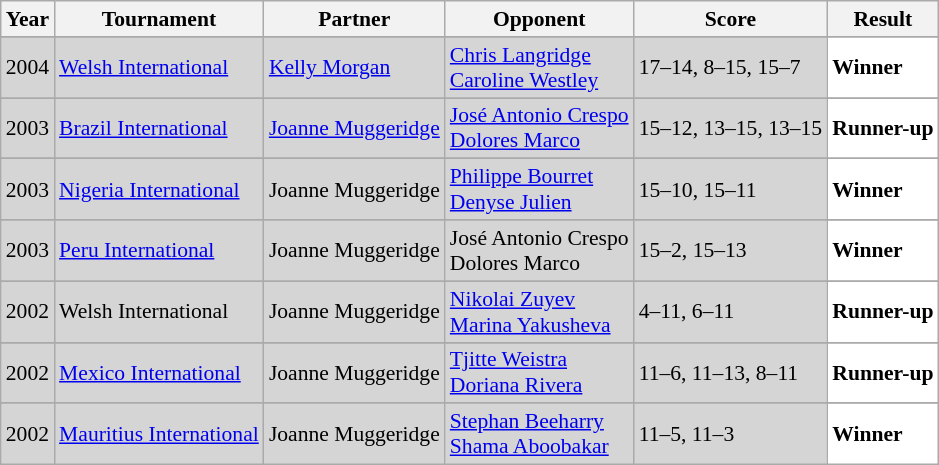<table class="sortable wikitable" style="font-size: 90%;">
<tr>
<th>Year</th>
<th>Tournament</th>
<th>Partner</th>
<th>Opponent</th>
<th>Score</th>
<th>Result</th>
</tr>
<tr>
</tr>
<tr style="background:#D5D5D5">
<td align="center">2004</td>
<td align="left"><a href='#'>Welsh International</a></td>
<td align="left"> <a href='#'>Kelly Morgan</a></td>
<td align="left"> <a href='#'>Chris Langridge</a> <br>  <a href='#'>Caroline Westley</a></td>
<td align="left">17–14, 8–15, 15–7</td>
<td style="text-align:left; background:white"> <strong>Winner</strong></td>
</tr>
<tr>
</tr>
<tr style="background:#D5D5D5">
<td align="center">2003</td>
<td align="left"><a href='#'>Brazil International</a></td>
<td align="left"> <a href='#'>Joanne Muggeridge</a></td>
<td align="left"> <a href='#'>José Antonio Crespo</a> <br>  <a href='#'>Dolores Marco</a></td>
<td align="left">15–12, 13–15, 13–15</td>
<td style="text-align:left; background:white"> <strong>Runner-up</strong></td>
</tr>
<tr>
</tr>
<tr style="background:#D5D5D5">
<td align="center">2003</td>
<td align="left"><a href='#'>Nigeria International</a></td>
<td align="left"> Joanne Muggeridge</td>
<td align="left"> <a href='#'>Philippe Bourret</a> <br>  <a href='#'>Denyse Julien</a></td>
<td align="left">15–10, 15–11</td>
<td style="text-align:left; background:white"> <strong>Winner</strong></td>
</tr>
<tr>
</tr>
<tr style="background:#D5D5D5">
<td align="center">2003</td>
<td align="left"><a href='#'>Peru International</a></td>
<td align="left"> Joanne Muggeridge</td>
<td align="left"> José Antonio Crespo <br>  Dolores Marco</td>
<td align="left">15–2, 15–13</td>
<td style="text-align:left; background:white"> <strong>Winner</strong></td>
</tr>
<tr>
</tr>
<tr style="background:#D5D5D5">
<td align="center">2002</td>
<td align="left">Welsh International</td>
<td align="left"> Joanne Muggeridge</td>
<td align="left"> <a href='#'>Nikolai Zuyev</a> <br>  <a href='#'>Marina Yakusheva</a></td>
<td align="left">4–11, 6–11</td>
<td style="text-align:left; background:white"> <strong>Runner-up</strong></td>
</tr>
<tr>
</tr>
<tr style="background:#D5D5D5">
<td align="center">2002</td>
<td align="left"><a href='#'>Mexico International</a></td>
<td align="left"> Joanne Muggeridge</td>
<td align="left"> <a href='#'>Tjitte Weistra</a> <br>  <a href='#'>Doriana Rivera</a></td>
<td align="left">11–6, 11–13, 8–11</td>
<td style="text-align:left; background:white"> <strong>Runner-up</strong></td>
</tr>
<tr>
</tr>
<tr style="background:#D5D5D5">
<td align="center">2002</td>
<td align="left"><a href='#'>Mauritius International</a></td>
<td align="left"> Joanne Muggeridge</td>
<td align="left"> <a href='#'>Stephan Beeharry</a> <br>  <a href='#'>Shama Aboobakar</a></td>
<td align="left">11–5, 11–3</td>
<td style="text-align:left; background:white"> <strong>Winner</strong></td>
</tr>
</table>
